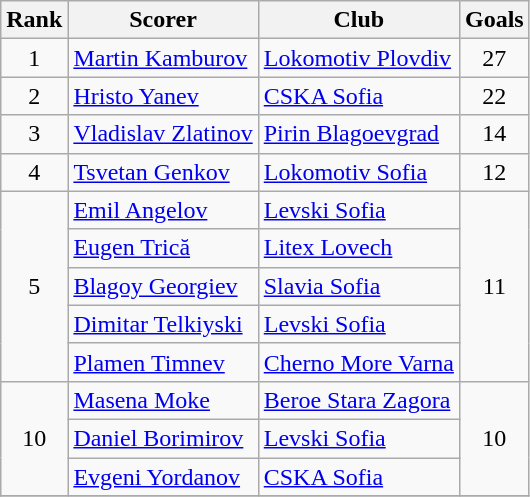<table class="wikitable" style="text-align:center">
<tr>
<th>Rank</th>
<th>Scorer</th>
<th>Club</th>
<th>Goals</th>
</tr>
<tr>
<td rowspan="1">1</td>
<td align="left"> <a href='#'>Martin Kamburov</a></td>
<td align="left"><a href='#'>Lokomotiv Plovdiv</a></td>
<td rowspan="1">27</td>
</tr>
<tr>
<td rowspan="1">2</td>
<td align="left"> <a href='#'>Hristo Yanev</a></td>
<td align="left"><a href='#'>CSKA Sofia</a></td>
<td rowspan="1">22</td>
</tr>
<tr>
<td rowspan="1">3</td>
<td align="left"> <a href='#'>Vladislav Zlatinov</a></td>
<td align="left"><a href='#'>Pirin Blagoevgrad</a></td>
<td rowspan="1">14</td>
</tr>
<tr>
<td rowspan="1">4</td>
<td align="left"> <a href='#'>Tsvetan Genkov</a></td>
<td align="left"><a href='#'>Lokomotiv Sofia</a></td>
<td rowspan="1">12</td>
</tr>
<tr>
<td rowspan="5">5</td>
<td align="left"> <a href='#'>Emil Angelov</a></td>
<td align="left"><a href='#'>Levski Sofia</a></td>
<td rowspan="5">11</td>
</tr>
<tr>
<td align="left"> <a href='#'>Eugen Trică</a></td>
<td align="left"><a href='#'>Litex Lovech</a></td>
</tr>
<tr>
<td align="left"> <a href='#'>Blagoy Georgiev</a></td>
<td align="left"><a href='#'>Slavia Sofia</a></td>
</tr>
<tr>
<td align="left"> <a href='#'>Dimitar Telkiyski</a></td>
<td align="left"><a href='#'>Levski Sofia</a></td>
</tr>
<tr>
<td align="left"> <a href='#'>Plamen Timnev</a></td>
<td align="left"><a href='#'>Cherno More Varna</a></td>
</tr>
<tr>
<td rowspan="3">10</td>
<td align="left"> <a href='#'>Masena Moke</a></td>
<td align="left"><a href='#'>Beroe Stara Zagora</a></td>
<td rowspan="3">10</td>
</tr>
<tr>
<td align="left"> <a href='#'>Daniel Borimirov</a></td>
<td align="left"><a href='#'>Levski Sofia</a></td>
</tr>
<tr>
<td align="left"> <a href='#'>Evgeni Yordanov</a></td>
<td align="left"><a href='#'>CSKA Sofia</a></td>
</tr>
<tr>
</tr>
</table>
